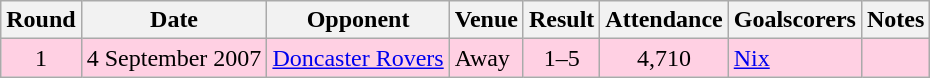<table class="wikitable">
<tr>
<th>Round</th>
<th>Date</th>
<th>Opponent</th>
<th>Venue</th>
<th>Result</th>
<th>Attendance</th>
<th>Goalscorers</th>
<th>Notes</th>
</tr>
<tr bgcolor="#ffd0e3">
<td align="center">1</td>
<td>4 September 2007</td>
<td><a href='#'>Doncaster Rovers</a></td>
<td>Away</td>
<td align="center">1–5</td>
<td align="center">4,710</td>
<td><a href='#'>Nix</a></td>
<td></td>
</tr>
</table>
